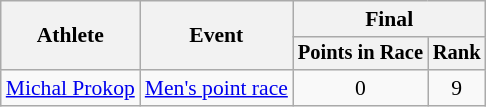<table class="wikitable" style="font-size:90%;text-align:center">
<tr>
<th rowspan="2">Athlete</th>
<th rowspan="2">Event</th>
<th colspan="2">Final</th>
</tr>
<tr style="font-size:95%">
<th>Points in Race</th>
<th>Rank</th>
</tr>
<tr>
<td align="left"><a href='#'>Michal Prokop</a></td>
<td align="left"><a href='#'>Men's point race</a></td>
<td>0</td>
<td>9</td>
</tr>
</table>
